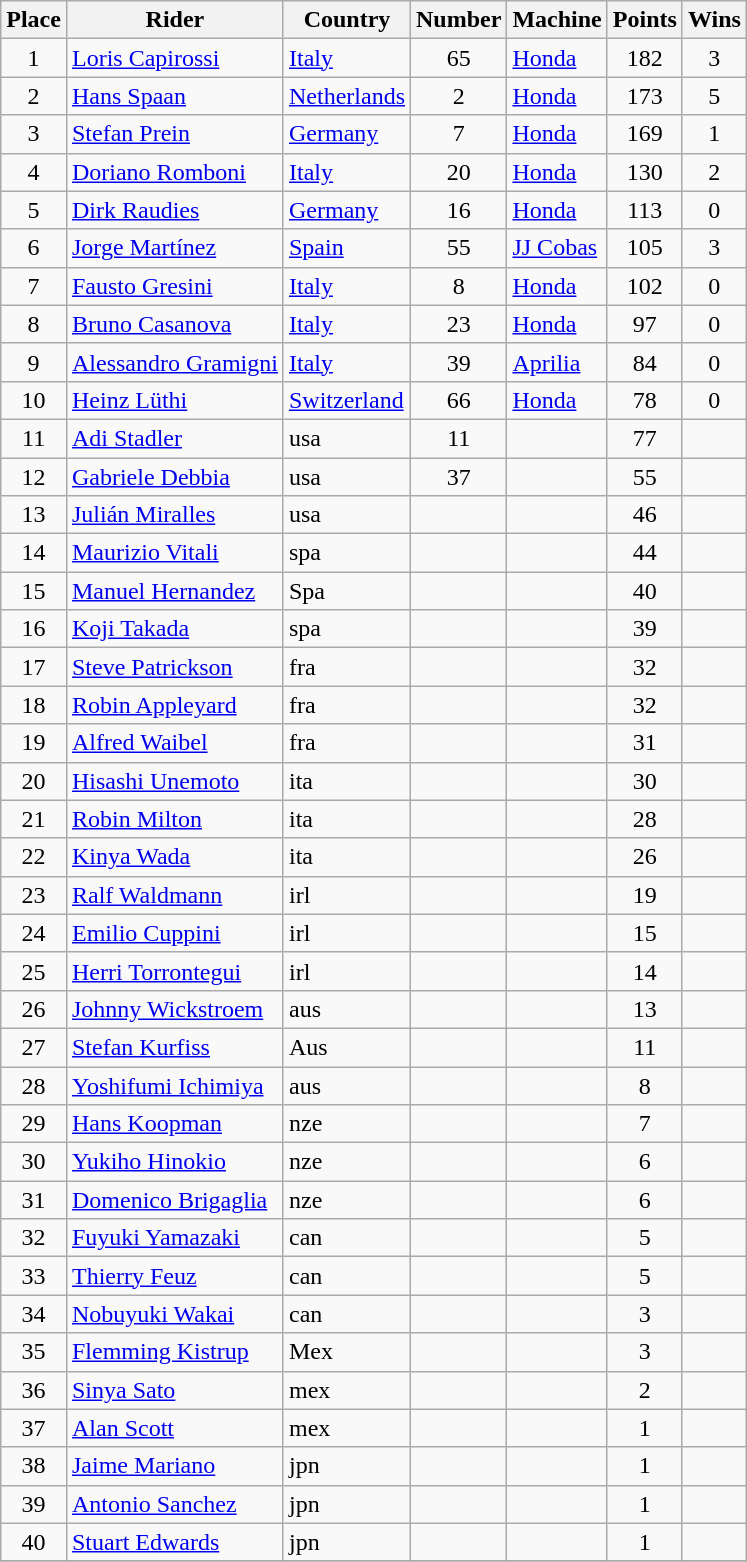<table class="wikitable">
<tr>
<th>Place</th>
<th>Rider</th>
<th>Country</th>
<th>Number</th>
<th>Machine</th>
<th>Points</th>
<th>Wins</th>
</tr>
<tr>
<td align="center">1</td>
<td> <a href='#'>Loris Capirossi</a></td>
<td><a href='#'>Italy</a></td>
<td align="center">65</td>
<td><a href='#'>Honda</a></td>
<td align="center">182</td>
<td align="center">3</td>
</tr>
<tr>
<td align="center">2</td>
<td> <a href='#'>Hans Spaan</a></td>
<td><a href='#'>Netherlands</a></td>
<td align="center">2</td>
<td><a href='#'>Honda</a></td>
<td align="center">173</td>
<td align="center">5</td>
</tr>
<tr>
<td align="center">3</td>
<td> <a href='#'>Stefan Prein</a></td>
<td><a href='#'>Germany</a></td>
<td align="center">7</td>
<td><a href='#'>Honda</a></td>
<td align="center">169</td>
<td align="center">1</td>
</tr>
<tr>
<td align="center">4</td>
<td> <a href='#'>Doriano Romboni</a></td>
<td><a href='#'>Italy</a></td>
<td align="center">20</td>
<td><a href='#'>Honda</a></td>
<td align="center">130</td>
<td align="center">2</td>
</tr>
<tr>
<td align="center">5</td>
<td> <a href='#'>Dirk Raudies</a></td>
<td><a href='#'>Germany</a></td>
<td align="center">16</td>
<td><a href='#'>Honda</a></td>
<td align="center">113</td>
<td align="center">0</td>
</tr>
<tr>
<td align="center">6</td>
<td> <a href='#'>Jorge Martínez</a></td>
<td><a href='#'>Spain</a></td>
<td align="center">55</td>
<td><a href='#'>JJ Cobas</a></td>
<td align="center">105</td>
<td align="center">3</td>
</tr>
<tr>
<td align="center">7</td>
<td> <a href='#'>Fausto Gresini</a></td>
<td><a href='#'>Italy</a></td>
<td align="center">8</td>
<td><a href='#'>Honda</a></td>
<td align="center">102</td>
<td align="center">0</td>
</tr>
<tr>
<td align="center">8</td>
<td> <a href='#'>Bruno Casanova</a></td>
<td><a href='#'>Italy</a></td>
<td align="center">23</td>
<td><a href='#'>Honda</a></td>
<td align="center">97</td>
<td align="center">0</td>
</tr>
<tr>
<td align="center">9</td>
<td> <a href='#'>Alessandro Gramigni</a></td>
<td><a href='#'>Italy</a></td>
<td align="center">39</td>
<td><a href='#'>Aprilia</a></td>
<td align="center">84</td>
<td align="center">0</td>
</tr>
<tr>
<td align="center">10</td>
<td> <a href='#'>Heinz Lüthi</a></td>
<td><a href='#'>Switzerland</a></td>
<td align="center">66</td>
<td><a href='#'>Honda</a></td>
<td align="center">78</td>
<td align="center">0</td>
</tr>
<tr>
<td align="center">11</td>
<td><a href='#'>Adi Stadler</a></td>
<td>usa</td>
<td align="center">11</td>
<td></td>
<td align="center">77</td>
<td align="center"></td>
</tr>
<tr>
<td align="center">12</td>
<td><a href='#'>Gabriele Debbia</a></td>
<td>usa</td>
<td align="center">37</td>
<td></td>
<td align="center">55</td>
<td align="center"></td>
</tr>
<tr>
<td align="center">13</td>
<td><a href='#'>Julián Miralles</a></td>
<td>usa</td>
<td align="center"></td>
<td></td>
<td align="center">46</td>
<td align="center"></td>
</tr>
<tr>
<td align="center">14</td>
<td><a href='#'>Maurizio Vitali</a></td>
<td>spa</td>
<td align="center"></td>
<td></td>
<td align="center">44</td>
<td align="center"></td>
</tr>
<tr>
<td align="center">15</td>
<td><a href='#'>Manuel Hernandez</a></td>
<td>Spa</td>
<td align="center"></td>
<td></td>
<td align="center">40</td>
<td align="center"></td>
</tr>
<tr>
<td align="center">16</td>
<td><a href='#'>Koji Takada</a></td>
<td>spa</td>
<td align="center"></td>
<td></td>
<td align="center">39</td>
<td align="center"></td>
</tr>
<tr>
<td align="center">17</td>
<td><a href='#'>Steve Patrickson</a></td>
<td>fra</td>
<td align="center"></td>
<td></td>
<td align="center">32</td>
<td align="center"></td>
</tr>
<tr>
<td align="center">18</td>
<td><a href='#'>Robin Appleyard</a></td>
<td>fra</td>
<td align="center"></td>
<td></td>
<td align="center">32</td>
<td align="center"></td>
</tr>
<tr>
<td align="center">19</td>
<td><a href='#'>Alfred Waibel</a></td>
<td>fra</td>
<td align="center"></td>
<td></td>
<td align="center">31</td>
<td align="center"></td>
</tr>
<tr>
<td align="center">20</td>
<td><a href='#'>Hisashi Unemoto</a></td>
<td>ita</td>
<td align="center"></td>
<td></td>
<td align="center">30</td>
<td align="center"></td>
</tr>
<tr>
<td align="center">21</td>
<td><a href='#'>Robin Milton</a></td>
<td>ita</td>
<td align="center"></td>
<td></td>
<td align="center">28</td>
<td align="center"></td>
</tr>
<tr>
<td align="center">22</td>
<td><a href='#'>Kinya Wada</a></td>
<td>ita</td>
<td align="center"></td>
<td></td>
<td align="center">26</td>
<td align="center"></td>
</tr>
<tr>
<td align="center">23</td>
<td><a href='#'>Ralf Waldmann</a></td>
<td>irl</td>
<td align="center"></td>
<td></td>
<td align="center">19</td>
<td align="center"></td>
</tr>
<tr>
<td align="center">24</td>
<td><a href='#'>Emilio Cuppini</a></td>
<td>irl</td>
<td align="center"></td>
<td></td>
<td align="center">15</td>
<td align="center"></td>
</tr>
<tr>
<td align="center">25</td>
<td><a href='#'>Herri Torrontegui</a></td>
<td>irl</td>
<td align="center"></td>
<td></td>
<td align="center">14</td>
<td align="center"></td>
</tr>
<tr>
<td align="center">26</td>
<td><a href='#'>Johnny Wickstroem</a></td>
<td>aus</td>
<td align="center"></td>
<td></td>
<td align="center">13</td>
<td align="center"></td>
</tr>
<tr>
<td align="center">27</td>
<td><a href='#'>Stefan Kurfiss</a></td>
<td>Aus</td>
<td align="center"></td>
<td></td>
<td align="center">11</td>
<td align="center"></td>
</tr>
<tr>
<td align="center">28</td>
<td><a href='#'>Yoshifumi Ichimiya</a></td>
<td>aus</td>
<td align="center"></td>
<td></td>
<td align="center">8</td>
<td align="center"></td>
</tr>
<tr>
<td align="center">29</td>
<td><a href='#'>Hans Koopman</a></td>
<td>nze</td>
<td align="center"></td>
<td></td>
<td align="center">7</td>
<td align="center"></td>
</tr>
<tr>
<td align="center">30</td>
<td><a href='#'>Yukiho Hinokio</a></td>
<td>nze</td>
<td align="center"></td>
<td></td>
<td align="center">6</td>
<td align="center"></td>
</tr>
<tr>
<td align="center">31</td>
<td><a href='#'>Domenico Brigaglia</a></td>
<td>nze</td>
<td align="center"></td>
<td></td>
<td align="center">6</td>
<td align="center"></td>
</tr>
<tr>
<td align="center">32</td>
<td><a href='#'>Fuyuki Yamazaki</a></td>
<td>can</td>
<td align="center"></td>
<td></td>
<td align="center">5</td>
<td align="center"></td>
</tr>
<tr>
<td align="center">33</td>
<td><a href='#'>Thierry Feuz</a></td>
<td>can</td>
<td align="center"></td>
<td></td>
<td align="center">5</td>
<td align="center"></td>
</tr>
<tr>
<td align="center">34</td>
<td><a href='#'>Nobuyuki Wakai</a></td>
<td>can</td>
<td align="center"></td>
<td></td>
<td align="center">3</td>
<td align="center"></td>
</tr>
<tr>
<td align="center">35</td>
<td><a href='#'>Flemming Kistrup</a></td>
<td>Mex</td>
<td align="center"></td>
<td></td>
<td align="center">3</td>
<td align="center"></td>
</tr>
<tr>
<td align="center">36</td>
<td><a href='#'>Sinya Sato</a></td>
<td>mex</td>
<td align="center"></td>
<td></td>
<td align="center">2</td>
<td align="center"></td>
</tr>
<tr>
<td align="center">37</td>
<td><a href='#'>Alan Scott</a></td>
<td>mex</td>
<td align="center"></td>
<td></td>
<td align="center">1</td>
<td align="center"></td>
</tr>
<tr>
<td align="center">38</td>
<td><a href='#'>Jaime Mariano</a></td>
<td>jpn</td>
<td align="center"></td>
<td></td>
<td align="center">1</td>
<td align="center"></td>
</tr>
<tr>
<td align="center">39</td>
<td><a href='#'>Antonio Sanchez</a></td>
<td>jpn</td>
<td align="center"></td>
<td></td>
<td align="center">1</td>
<td align="center"></td>
</tr>
<tr>
<td align="center">40</td>
<td><a href='#'>Stuart Edwards</a></td>
<td>jpn</td>
<td align="center"></td>
<td></td>
<td align="center">1</td>
<td align="center"></td>
</tr>
<tr>
</tr>
</table>
